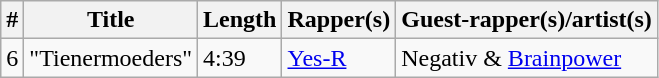<table class="wikitable">
<tr>
<th>#</th>
<th>Title</th>
<th>Length</th>
<th>Rapper(s)</th>
<th>Guest-rapper(s)/artist(s)</th>
</tr>
<tr>
<td>6</td>
<td>"Tienermoeders"</td>
<td>4:39</td>
<td><a href='#'>Yes-R</a></td>
<td>Negativ & <a href='#'>Brainpower</a></td>
</tr>
</table>
